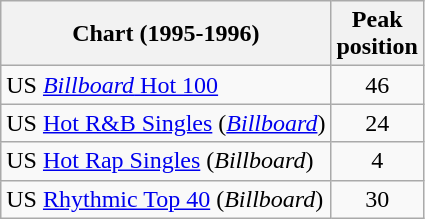<table Class = "wikitable sortable">
<tr>
<th>Chart (1995-1996)</th>
<th>Peak<br>position</th>
</tr>
<tr>
<td>US <a href='#'><em>Billboard</em> Hot 100</a></td>
<td align=center>46</td>
</tr>
<tr>
<td>US <a href='#'>Hot R&B Singles</a> (<em><a href='#'>Billboard</a></em>)</td>
<td align=center>24</td>
</tr>
<tr>
<td>US <a href='#'>Hot Rap Singles</a> (<em>Billboard</em>)</td>
<td align=center>4</td>
</tr>
<tr>
<td>US <a href='#'>Rhythmic Top 40</a> (<em>Billboard</em>)</td>
<td align=center>30</td>
</tr>
</table>
